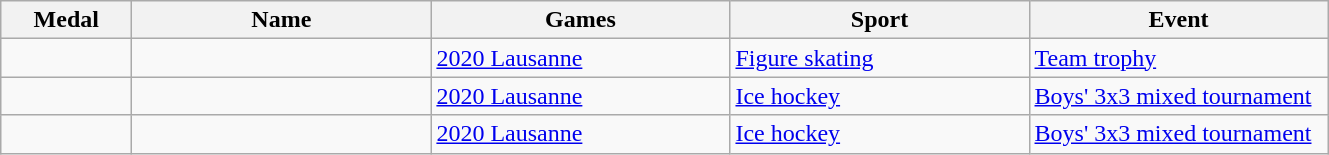<table class="wikitable sortable">
<tr>
<th style="width:5em">Medal</th>
<th style="width:12em">Name</th>
<th style="width:12em">Games</th>
<th style="width:12em">Sport</th>
<th style="width:12em">Event</th>
</tr>
<tr>
<td></td>
<td></td>
<td> <a href='#'>2020 Lausanne</a></td>
<td> <a href='#'>Figure skating</a></td>
<td><a href='#'>Team trophy</a></td>
</tr>
<tr>
<td></td>
<td></td>
<td> <a href='#'>2020 Lausanne</a></td>
<td> <a href='#'>Ice hockey</a></td>
<td><a href='#'>Boys' 3x3 mixed tournament</a></td>
</tr>
<tr>
<td></td>
<td></td>
<td> <a href='#'>2020 Lausanne</a></td>
<td> <a href='#'>Ice hockey</a></td>
<td><a href='#'>Boys' 3x3 mixed tournament</a></td>
</tr>
</table>
